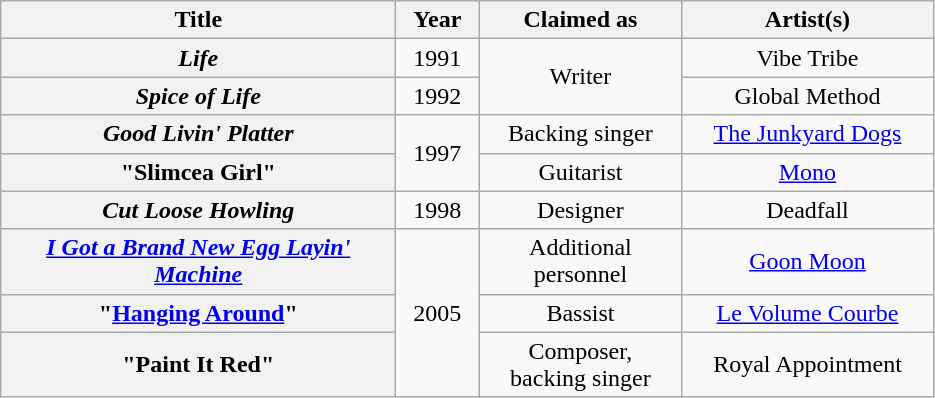<table class="wikitable plainrowheaders" style="text-align:center;">
<tr>
<th scope="col" style="width:16em;">Title</th>
<th scope="col" style="width:3em;">Year</th>
<th scope="col" style="width:8em;">Claimed as</th>
<th scope="col" style="width:10em;">Artist(s)</th>
</tr>
<tr>
<th scope="row"><em>Life</em> </th>
<td>1991</td>
<td rowspan="2">Writer</td>
<td>Vibe Tribe</td>
</tr>
<tr>
<th scope="row"><em>Spice of Life</em> </th>
<td>1992</td>
<td>Global Method</td>
</tr>
<tr>
<th scope="row"><em>Good Livin' Platter</em></th>
<td rowspan="2">1997</td>
<td>Backing singer</td>
<td><a href='#'>The Junkyard Dogs</a></td>
</tr>
<tr>
<th scope="row">"Slimcea Girl" </th>
<td>Guitarist</td>
<td><a href='#'>Mono</a></td>
</tr>
<tr>
<th scope="row"><em>Cut Loose Howling</em></th>
<td>1998</td>
<td>Designer</td>
<td>Deadfall</td>
</tr>
<tr>
<th scope="row"><em><a href='#'>I Got a Brand New Egg Layin' Machine</a></em></th>
<td rowspan="3">2005</td>
<td>Additional<br>personnel</td>
<td><a href='#'>Goon Moon</a></td>
</tr>
<tr>
<th scope="row">"<a href='#'>Hanging Around</a>"</th>
<td>Bassist</td>
<td><a href='#'>Le Volume Courbe</a></td>
</tr>
<tr>
<th scope="row">"Paint It Red"</th>
<td>Composer,<br>backing singer</td>
<td>Royal Appointment<br></td>
</tr>
</table>
